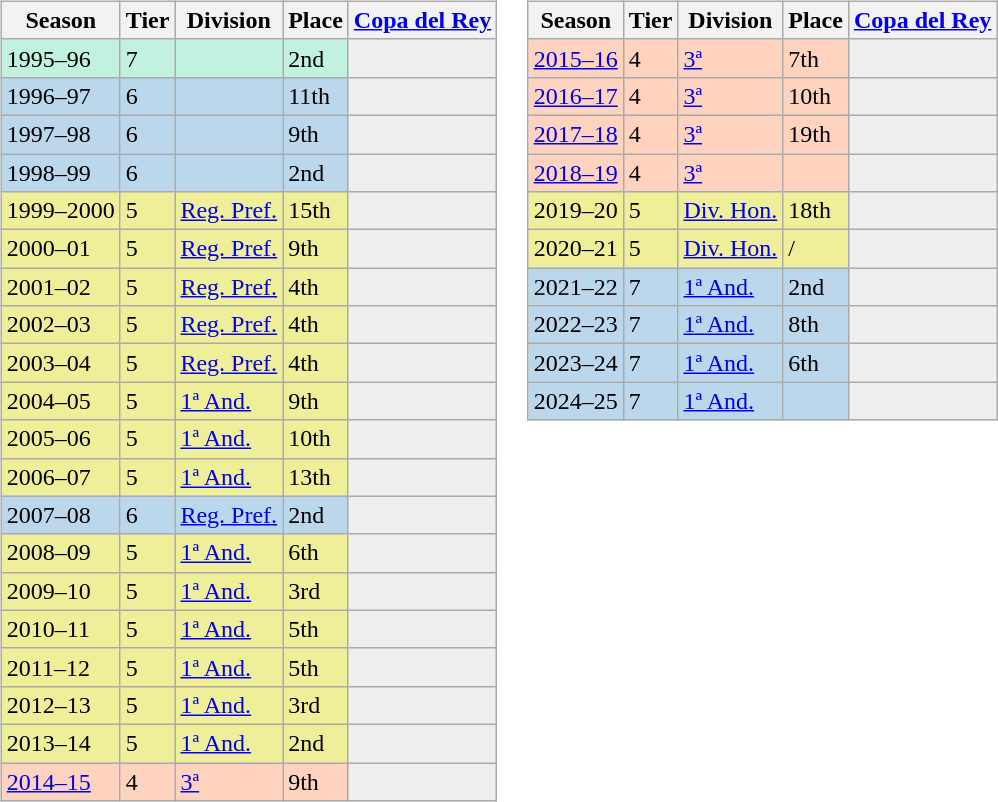<table>
<tr>
<td valign="top" width=0%><br><table class="wikitable">
<tr style="background:#f0f6fa;">
<th>Season</th>
<th>Tier</th>
<th>Division</th>
<th>Place</th>
<th><a href='#'>Copa del Rey</a></th>
</tr>
<tr>
<td style="background:#C0F2DF;">1995–96</td>
<td style="background:#C0F2DF;">7</td>
<td style="background:#C0F2DF;"></td>
<td style="background:#C0F2DF;">2nd</td>
<th style="background:#efefef;"></th>
</tr>
<tr>
<td style="background:#BBD7EC;">1996–97</td>
<td style="background:#BBD7EC;">6</td>
<td style="background:#BBD7EC;"></td>
<td style="background:#BBD7EC;">11th</td>
<th style="background:#efefef;"></th>
</tr>
<tr>
<td style="background:#BBD7EC;">1997–98</td>
<td style="background:#BBD7EC;">6</td>
<td style="background:#BBD7EC;"></td>
<td style="background:#BBD7EC;">9th</td>
<th style="background:#efefef;"></th>
</tr>
<tr>
<td style="background:#BBD7EC;">1998–99</td>
<td style="background:#BBD7EC;">6</td>
<td style="background:#BBD7EC;"></td>
<td style="background:#BBD7EC;">2nd</td>
<th style="background:#efefef;"></th>
</tr>
<tr>
<td style="background:#EFEF99;">1999–2000</td>
<td style="background:#EFEF99;">5</td>
<td style="background:#EFEF99;"><a href='#'>Reg. Pref.</a></td>
<td style="background:#EFEF99;">15th</td>
<th style="background:#efefef;"></th>
</tr>
<tr>
<td style="background:#EFEF99;">2000–01</td>
<td style="background:#EFEF99;">5</td>
<td style="background:#EFEF99;"><a href='#'>Reg. Pref.</a></td>
<td style="background:#EFEF99;">9th</td>
<th style="background:#efefef;"></th>
</tr>
<tr>
<td style="background:#EFEF99;">2001–02</td>
<td style="background:#EFEF99;">5</td>
<td style="background:#EFEF99;"><a href='#'>Reg. Pref.</a></td>
<td style="background:#EFEF99;">4th</td>
<th style="background:#efefef;"></th>
</tr>
<tr>
<td style="background:#EFEF99;">2002–03</td>
<td style="background:#EFEF99;">5</td>
<td style="background:#EFEF99;"><a href='#'>Reg. Pref.</a></td>
<td style="background:#EFEF99;">4th</td>
<th style="background:#efefef;"></th>
</tr>
<tr>
<td style="background:#EFEF99;">2003–04</td>
<td style="background:#EFEF99;">5</td>
<td style="background:#EFEF99;"><a href='#'>Reg. Pref.</a></td>
<td style="background:#EFEF99;">4th</td>
<th style="background:#efefef;"></th>
</tr>
<tr>
<td style="background:#EFEF99;">2004–05</td>
<td style="background:#EFEF99;">5</td>
<td style="background:#EFEF99;"><a href='#'>1ª And.</a></td>
<td style="background:#EFEF99;">9th</td>
<th style="background:#efefef;"></th>
</tr>
<tr>
<td style="background:#EFEF99;">2005–06</td>
<td style="background:#EFEF99;">5</td>
<td style="background:#EFEF99;"><a href='#'>1ª And.</a></td>
<td style="background:#EFEF99;">10th</td>
<th style="background:#efefef;"></th>
</tr>
<tr>
<td style="background:#EFEF99;">2006–07</td>
<td style="background:#EFEF99;">5</td>
<td style="background:#EFEF99;"><a href='#'>1ª And.</a></td>
<td style="background:#EFEF99;">13th</td>
<th style="background:#efefef;"></th>
</tr>
<tr>
<td style="background:#BBD7EC;">2007–08</td>
<td style="background:#BBD7EC;">6</td>
<td style="background:#BBD7EC;"><a href='#'>Reg. Pref.</a></td>
<td style="background:#BBD7EC;">2nd</td>
<th style="background:#efefef;"></th>
</tr>
<tr>
<td style="background:#EFEF99;">2008–09</td>
<td style="background:#EFEF99;">5</td>
<td style="background:#EFEF99;"><a href='#'>1ª And.</a></td>
<td style="background:#EFEF99;">6th</td>
<th style="background:#efefef;"></th>
</tr>
<tr>
<td style="background:#EFEF99;">2009–10</td>
<td style="background:#EFEF99;">5</td>
<td style="background:#EFEF99;"><a href='#'>1ª And.</a></td>
<td style="background:#EFEF99;">3rd</td>
<th style="background:#efefef;"></th>
</tr>
<tr>
<td style="background:#EFEF99;">2010–11</td>
<td style="background:#EFEF99;">5</td>
<td style="background:#EFEF99;"><a href='#'>1ª And.</a></td>
<td style="background:#EFEF99;">5th</td>
<th style="background:#efefef;"></th>
</tr>
<tr>
<td style="background:#EFEF99;">2011–12</td>
<td style="background:#EFEF99;">5</td>
<td style="background:#EFEF99;"><a href='#'>1ª And.</a></td>
<td style="background:#EFEF99;">5th</td>
<th style="background:#efefef;"></th>
</tr>
<tr>
<td style="background:#EFEF99;">2012–13</td>
<td style="background:#EFEF99;">5</td>
<td style="background:#EFEF99;"><a href='#'>1ª And.</a></td>
<td style="background:#EFEF99;">3rd</td>
<th style="background:#efefef;"></th>
</tr>
<tr>
<td style="background:#EFEF99;">2013–14</td>
<td style="background:#EFEF99;">5</td>
<td style="background:#EFEF99;"><a href='#'>1ª And.</a></td>
<td style="background:#EFEF99;">2nd</td>
<th style="background:#efefef;"></th>
</tr>
<tr>
<td style="background:#FFD3BD;"><a href='#'>2014–15</a></td>
<td style="background:#FFD3BD;">4</td>
<td style="background:#FFD3BD;"><a href='#'>3ª</a></td>
<td style="background:#FFD3BD;">9th</td>
<td style="background:#efefef;"></td>
</tr>
</table>
</td>
<td valign="top" width=0%><br><table class="wikitable">
<tr style="background:#f0f6fa;">
<th>Season</th>
<th>Tier</th>
<th>Division</th>
<th>Place</th>
<th><a href='#'>Copa del Rey</a></th>
</tr>
<tr>
<td style="background:#FFD3BD;"><a href='#'>2015–16</a></td>
<td style="background:#FFD3BD;">4</td>
<td style="background:#FFD3BD;"><a href='#'>3ª</a></td>
<td style="background:#FFD3BD;">7th</td>
<td style="background:#efefef;"></td>
</tr>
<tr>
<td style="background:#FFD3BD;"><a href='#'>2016–17</a></td>
<td style="background:#FFD3BD;">4</td>
<td style="background:#FFD3BD;"><a href='#'>3ª</a></td>
<td style="background:#FFD3BD;">10th</td>
<td style="background:#efefef;"></td>
</tr>
<tr>
<td style="background:#FFD3BD;"><a href='#'>2017–18</a></td>
<td style="background:#FFD3BD;">4</td>
<td style="background:#FFD3BD;"><a href='#'>3ª</a></td>
<td style="background:#FFD3BD;">19th</td>
<th style="background:#efefef;"></th>
</tr>
<tr>
<td style="background:#FFD3BD;"><a href='#'>2018–19</a></td>
<td style="background:#FFD3BD;">4</td>
<td style="background:#FFD3BD;"><a href='#'>3ª</a></td>
<td style="background:#FFD3BD;"></td>
<th style="background:#efefef;"></th>
</tr>
<tr>
<td style="background:#EFEF99;">2019–20</td>
<td style="background:#EFEF99;">5</td>
<td style="background:#EFEF99;"><a href='#'>Div. Hon.</a></td>
<td style="background:#EFEF99;">18th</td>
<th style="background:#efefef;"></th>
</tr>
<tr>
<td style="background:#EFEF99;">2020–21</td>
<td style="background:#EFEF99;">5</td>
<td style="background:#EFEF99;"><a href='#'>Div. Hon.</a></td>
<td style="background:#EFEF99;"> / </td>
<th style="background:#efefef;"></th>
</tr>
<tr>
<td style="background:#BBD7EC;">2021–22</td>
<td style="background:#BBD7EC;">7</td>
<td style="background:#BBD7EC;"><a href='#'>1ª And.</a></td>
<td style="background:#BBD7EC;">2nd</td>
<th style="background:#efefef;"></th>
</tr>
<tr>
<td style="background:#BBD7EC;">2022–23</td>
<td style="background:#BBD7EC;">7</td>
<td style="background:#BBD7EC;"><a href='#'>1ª And.</a></td>
<td style="background:#BBD7EC;">8th</td>
<th style="background:#efefef;"></th>
</tr>
<tr>
<td style="background:#BBD7EC;">2023–24</td>
<td style="background:#BBD7EC;">7</td>
<td style="background:#BBD7EC;"><a href='#'>1ª And.</a></td>
<td style="background:#BBD7EC;">6th</td>
<th style="background:#efefef;"></th>
</tr>
<tr>
<td style="background:#BBD7EC;">2024–25</td>
<td style="background:#BBD7EC;">7</td>
<td style="background:#BBD7EC;"><a href='#'>1ª And.</a></td>
<td style="background:#BBD7EC;"></td>
<th style="background:#efefef;"></th>
</tr>
</table>
</td>
</tr>
</table>
